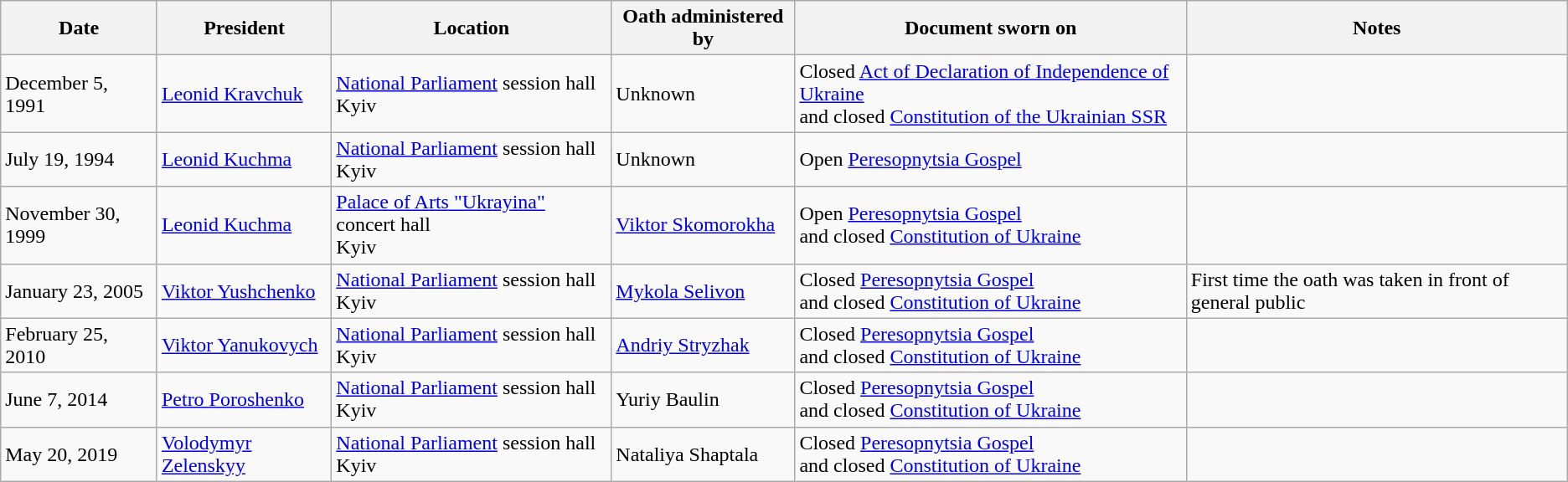<table class="wikitable sortable">
<tr>
<th>Date</th>
<th>President</th>
<th>Location</th>
<th>Oath administered by</th>
<th>Document sworn on</th>
<th>Notes</th>
</tr>
<tr>
<td>December 5, 1991</td>
<td><a href='#'>Leonid Kravchuk</a></td>
<td><a href='#'>National Parliament</a> session hall<br>Kyiv</td>
<td>Unknown</td>
<td>Closed <a href='#'>Act of Declaration of Independence of Ukraine</a><br>and closed <a href='#'>Constitution of the Ukrainian SSR</a></td>
<td></td>
</tr>
<tr>
<td>July 19, 1994</td>
<td><a href='#'>Leonid Kuchma</a></td>
<td><a href='#'>National Parliament</a> session hall<br>Kyiv</td>
<td>Unknown</td>
<td>Open <a href='#'>Peresopnytsia Gospel</a></td>
<td></td>
</tr>
<tr>
<td>November 30, 1999</td>
<td><a href='#'>Leonid Kuchma</a></td>
<td><a href='#'>Palace of Arts "Ukrayina"</a> concert hall<br>Kyiv</td>
<td><a href='#'>Viktor Skomorokha</a></td>
<td>Open <a href='#'>Peresopnytsia Gospel</a><br>and closed <a href='#'>Constitution of Ukraine</a></td>
<td></td>
</tr>
<tr>
<td>January 23, 2005</td>
<td><a href='#'>Viktor Yushchenko</a></td>
<td><a href='#'>National Parliament</a> session hall<br>Kyiv</td>
<td><a href='#'>Mykola Selivon</a></td>
<td>Closed <a href='#'>Peresopnytsia Gospel</a><br>and closed <a href='#'>Constitution of Ukraine</a></td>
<td>First time the oath was taken in front of general public</td>
</tr>
<tr>
<td>February 25, 2010</td>
<td><a href='#'>Viktor Yanukovych</a></td>
<td><a href='#'>National Parliament</a> session hall<br>Kyiv</td>
<td><a href='#'>Andriy Stryzhak</a></td>
<td>Closed <a href='#'>Peresopnytsia Gospel</a><br>and closed <a href='#'>Constitution of Ukraine</a></td>
<td></td>
</tr>
<tr>
<td>June 7, 2014</td>
<td><a href='#'>Petro Poroshenko</a></td>
<td><a href='#'>National Parliament</a> session hall<br>Kyiv</td>
<td>Yuriy Baulin</td>
<td>Closed <a href='#'>Peresopnytsia Gospel</a><br>and closed <a href='#'>Constitution of Ukraine</a></td>
<td></td>
</tr>
<tr>
<td>May 20, 2019</td>
<td><a href='#'>Volodymyr Zelenskyy</a></td>
<td><a href='#'>National Parliament</a> session hall<br>Kyiv</td>
<td>Nataliya Shaptala</td>
<td>Closed <a href='#'>Peresopnytsia Gospel</a><br>and closed <a href='#'>Constitution of Ukraine</a></td>
<td></td>
</tr>
</table>
